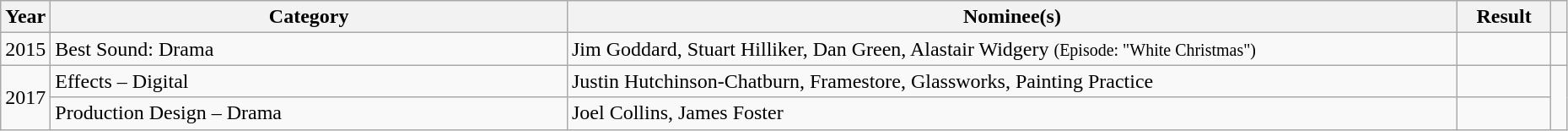<table class="wikitable sortable" style="width:98%; summary:Black Mirror won one of three awards.">
<tr>
<th scope="col" style="width:3%;">Year</th>
<th scope="col" style="width:33%;">Category</th>
<th>Nominee(s)</th>
<th scope="col" style="width:6%;">Result</th>
<th scope="col" class="unsortable" style="width:1%;"></th>
</tr>
<tr>
<td style="text-align: center;">2015</td>
<td>Best Sound: Drama</td>
<td>Jim Goddard, Stuart Hilliker, Dan Green, Alastair Widgery <small>(Episode: "White Christmas")</small></td>
<td></td>
<td align="center"></td>
</tr>
<tr>
<td style="text-align: center;" rowspan="2">2017</td>
<td>Effects – Digital</td>
<td>Justin Hutchinson-Chatburn, Framestore, Glassworks, Painting Practice </td>
<td></td>
<td align="center" rowspan="2"></td>
</tr>
<tr>
<td>Production Design – Drama</td>
<td>Joel Collins, James Foster </td>
<td></td>
</tr>
</table>
